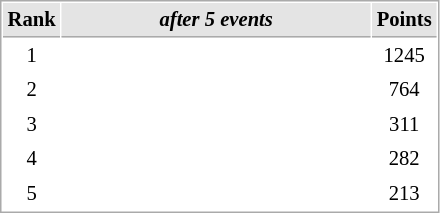<table cellspacing="1" cellpadding="3" style="border:1px solid #aaa; font-size:86%;">
<tr style="background:#e4e4e4;">
<th style="border-bottom:1px solid #aaa; width:10px;">Rank</th>
<th style="border-bottom:1px solid #aaa; width:200px;"><em>after 5 events</em></th>
<th style="border-bottom:1px solid #aaa; width:20px;">Points</th>
</tr>
<tr>
<td align=center>1</td>
<td></td>
<td align=center>1245</td>
</tr>
<tr>
<td align=center>2</td>
<td></td>
<td align=center>764</td>
</tr>
<tr>
<td align=center>3</td>
<td></td>
<td align=center>311</td>
</tr>
<tr>
<td align=center>4</td>
<td></td>
<td align=center>282</td>
</tr>
<tr>
<td align=center>5</td>
<td></td>
<td align=center>213</td>
</tr>
</table>
